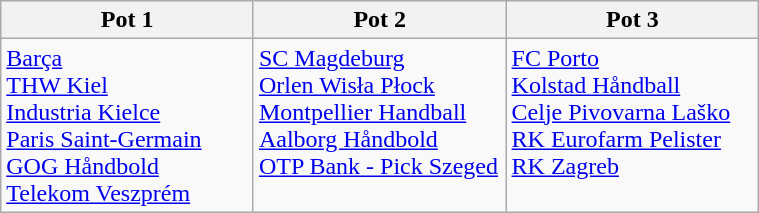<table class="wikitable">
<tr>
<th style="width:33%;">Pot 1</th>
<th style="width:33%;">Pot 2</th>
<th style="width:33%;">Pot 3</th>
</tr>
<tr>
<td valign="top"> <a href='#'>Barça</a><br> <a href='#'>THW Kiel</a><br> <a href='#'>Industria Kielce</a><br> <a href='#'>Paris Saint-Germain</a><br> <a href='#'>GOG Håndbold</a><br> <a href='#'>Telekom Veszprém</a></td>
<td valign="top"> <a href='#'>SC Magdeburg</a><br> <a href='#'>Orlen Wisła Płock</a><br> <a href='#'>Montpellier Handball</a><br> <a href='#'>Aalborg Håndbold</a><br> <a href='#'>OTP Bank - Pick Szeged</a></td>
<td valign="top"> <a href='#'>FC Porto</a><br> <a href='#'>Kolstad Håndball</a><br> <a href='#'>Celje Pivovarna Laško</a><br> <a href='#'>RK Eurofarm Pelister</a><br> <a href='#'>RK Zagreb</a></td>
</tr>
</table>
